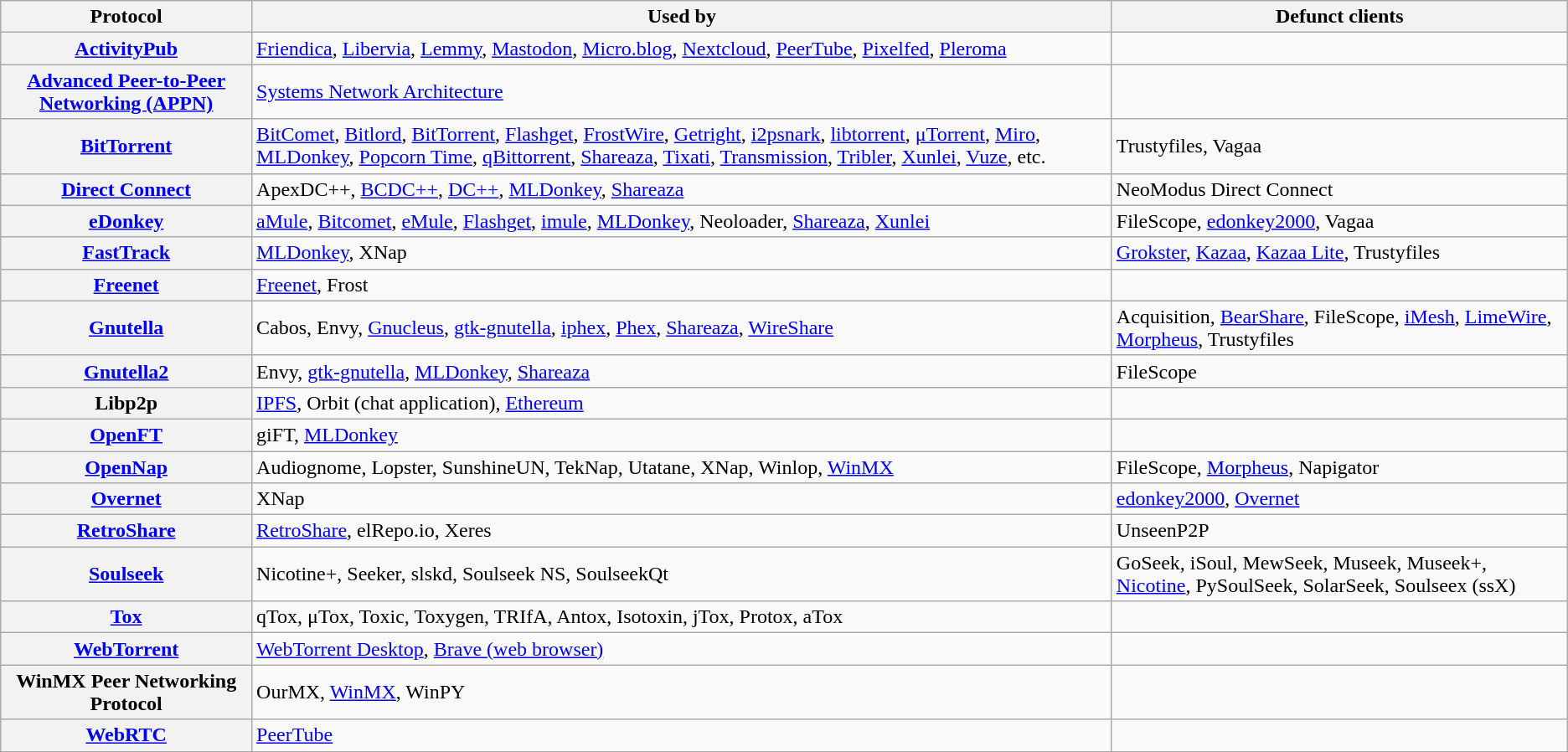<table class="wikitable sortable">
<tr>
<th>Protocol</th>
<th>Used by</th>
<th>Defunct clients</th>
</tr>
<tr>
<th><a href='#'>ActivityPub</a></th>
<td><a href='#'>Friendica</a>, <a href='#'>Libervia</a>, <a href='#'>Lemmy</a>, <a href='#'>Mastodon</a>, <a href='#'>Micro.blog</a>, <a href='#'>Nextcloud</a>, <a href='#'>PeerTube</a>, <a href='#'>Pixelfed</a>, <a href='#'>Pleroma</a></td>
<td></td>
</tr>
<tr>
<th><a href='#'>Advanced Peer-to-Peer Networking (APPN)</a></th>
<td><a href='#'>Systems Network Architecture</a></td>
<td></td>
</tr>
<tr>
<th><a href='#'>BitTorrent</a></th>
<td><a href='#'>BitComet</a>, <a href='#'>Bitlord</a>, <a href='#'>BitTorrent</a>, <a href='#'>Flashget</a>, <a href='#'>FrostWire</a>, <a href='#'>Getright</a>, <a href='#'>i2psnark</a>, <a href='#'>libtorrent</a>, <a href='#'>μTorrent</a>, <a href='#'>Miro</a>, <a href='#'>MLDonkey</a>, <a href='#'>Popcorn Time</a>, <a href='#'>qBittorrent</a>, <a href='#'>Shareaza</a>, <a href='#'>Tixati</a>, <a href='#'>Transmission</a>, <a href='#'>Tribler</a>, <a href='#'>Xunlei</a>, <a href='#'>Vuze</a>,  etc.</td>
<td>Trustyfiles, Vagaa</td>
</tr>
<tr>
<th><a href='#'>Direct Connect</a></th>
<td>ApexDC++, <a href='#'>BCDC++</a>, <a href='#'>DC++</a>, <a href='#'>MLDonkey</a>,  <a href='#'>Shareaza</a></td>
<td>NeoModus Direct Connect</td>
</tr>
<tr>
<th><a href='#'>eDonkey</a></th>
<td><a href='#'>aMule</a>, <a href='#'>Bitcomet</a>, <a href='#'>eMule</a>, <a href='#'>Flashget</a>, <a href='#'>imule</a>, <a href='#'>MLDonkey</a>, Neoloader, <a href='#'>Shareaza</a>, <a href='#'>Xunlei</a></td>
<td>FileScope, <a href='#'>edonkey2000</a>, Vagaa</td>
</tr>
<tr>
<th><a href='#'>FastTrack</a></th>
<td><a href='#'>MLDonkey</a>, XNap</td>
<td><a href='#'>Grokster</a>, <a href='#'>Kazaa</a>, <a href='#'>Kazaa Lite</a>, Trustyfiles</td>
</tr>
<tr>
<th><a href='#'>Freenet</a></th>
<td><a href='#'>Freenet</a>, Frost</td>
<td></td>
</tr>
<tr>
<th><a href='#'>Gnutella</a></th>
<td>Cabos, Envy, <a href='#'>Gnucleus</a>, <a href='#'>gtk-gnutella</a>, <a href='#'>iphex</a>,  <a href='#'>Phex</a>, <a href='#'>Shareaza</a>, <a href='#'>WireShare</a></td>
<td>Acquisition, <a href='#'>BearShare</a>, FileScope, <a href='#'>iMesh</a>, <a href='#'>LimeWire</a>, <a href='#'>Morpheus</a>, Trustyfiles</td>
</tr>
<tr>
<th><a href='#'>Gnutella2</a></th>
<td>Envy, <a href='#'>gtk-gnutella</a>, <a href='#'>MLDonkey</a>, <a href='#'>Shareaza</a></td>
<td>FileScope</td>
</tr>
<tr>
<th>Libp2p</th>
<td><a href='#'>IPFS</a>, Orbit (chat application), <a href='#'>Ethereum</a></td>
<td></td>
</tr>
<tr>
<th><a href='#'>OpenFT</a></th>
<td>giFT, <a href='#'>MLDonkey</a></td>
<td></td>
</tr>
<tr>
<th><a href='#'>OpenNap</a></th>
<td>Audiognome, Lopster, SunshineUN, TekNap, Utatane, XNap, Winlop, <a href='#'>WinMX</a></td>
<td>FileScope, <a href='#'>Morpheus</a>, Napigator</td>
</tr>
<tr>
<th><a href='#'>Overnet</a></th>
<td>XNap</td>
<td><a href='#'>edonkey2000</a>, <a href='#'>Overnet</a></td>
</tr>
<tr>
<th><a href='#'>RetroShare</a></th>
<td><a href='#'>RetroShare</a>, elRepo.io, Xeres</td>
<td>UnseenP2P</td>
</tr>
<tr>
<th><a href='#'>Soulseek</a></th>
<td>Nicotine+, Seeker, slskd, Soulseek NS, SoulseekQt</td>
<td>GoSeek, iSoul, MewSeek, Museek, Museek+, <a href='#'>Nicotine</a>, PySoulSeek, SolarSeek, Soulseex (ssX)</td>
</tr>
<tr>
<th><a href='#'>Tox</a></th>
<td>qTox,	μTox, Toxic, Toxygen, TRIfA, Antox, Isotoxin, jTox, Protox, aTox</td>
<td></td>
</tr>
<tr>
<th><a href='#'>WebTorrent</a></th>
<td><a href='#'>WebTorrent Desktop</a>, <a href='#'>Brave (web browser)</a></td>
<td></td>
</tr>
<tr>
<th>WinMX Peer Networking Protocol</th>
<td>OurMX, <a href='#'>WinMX</a>, WinPY</td>
<td></td>
</tr>
<tr>
<th><a href='#'>WebRTC</a></th>
<td><a href='#'>PeerTube</a></td>
<td></td>
</tr>
</table>
